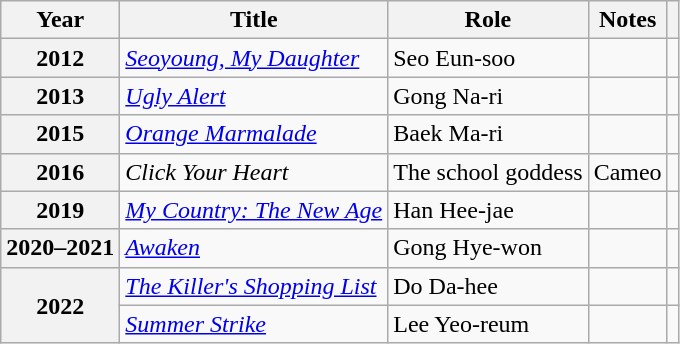<table class="wikitable plainrowheaders sortable">
<tr>
<th scope="col">Year</th>
<th scope="col">Title</th>
<th scope="col">Role</th>
<th scope="col">Notes</th>
<th scope="col" class="unsortable"></th>
</tr>
<tr>
<th scope="row">2012</th>
<td><em><a href='#'>Seoyoung, My Daughter</a></em></td>
<td>Seo Eun-soo</td>
<td></td>
<td style="text-align:center"></td>
</tr>
<tr>
<th scope="row">2013</th>
<td><em><a href='#'>Ugly Alert</a></em></td>
<td>Gong Na-ri</td>
<td></td>
<td style="text-align:center"></td>
</tr>
<tr>
<th scope="row">2015</th>
<td><em><a href='#'>Orange Marmalade</a></em></td>
<td>Baek Ma-ri</td>
<td></td>
<td style="text-align:center"></td>
</tr>
<tr>
<th scope="row">2016</th>
<td><em>Click Your Heart</em></td>
<td>The school goddess</td>
<td>Cameo</td>
<td style="text-align:center"></td>
</tr>
<tr>
<th scope="row">2019</th>
<td><em><a href='#'>My Country: The New Age</a></em></td>
<td>Han Hee-jae</td>
<td></td>
<td style="text-align:center"></td>
</tr>
<tr>
<th scope="row">2020–2021</th>
<td><em><a href='#'>Awaken</a></em></td>
<td>Gong Hye-won</td>
<td></td>
<td style="text-align:center"></td>
</tr>
<tr>
<th scope="row" rowspan="2">2022</th>
<td><em><a href='#'>The Killer's Shopping List</a></em></td>
<td>Do Da-hee</td>
<td></td>
<td style="text-align:center"></td>
</tr>
<tr>
<td><em><a href='#'>Summer Strike</a></em></td>
<td>Lee Yeo-reum</td>
<td></td>
<td style="text-align:center"></td>
</tr>
</table>
